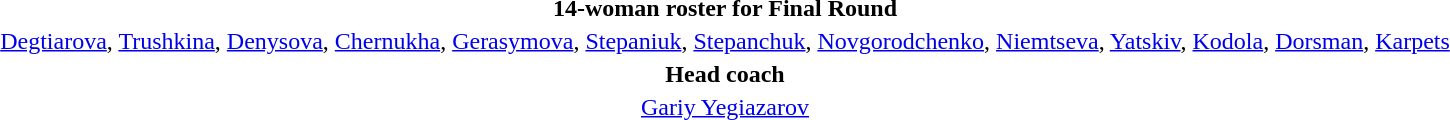<table style="text-align:center; margin-top:2em; margin-left:auto; margin-right:auto">
<tr>
<td><strong>14-woman roster for Final Round</strong></td>
</tr>
<tr>
<td><a href='#'>Degtiarova</a>, <a href='#'>Trushkina</a>, <a href='#'>Denysova</a>, <a href='#'>Chernukha</a>, <a href='#'>Gerasymova</a>, <a href='#'>Stepaniuk</a>, <a href='#'>Stepanchuk</a>, <a href='#'>Novgorodchenko</a>, <a href='#'>Niemtseva</a>, <a href='#'>Yatskiv</a>, <a href='#'>Kodola</a>, <a href='#'>Dorsman</a>, <a href='#'>Karpets</a></td>
</tr>
<tr>
<td><strong>Head coach</strong></td>
</tr>
<tr>
<td><a href='#'>Gariy Yegiazarov</a></td>
</tr>
</table>
